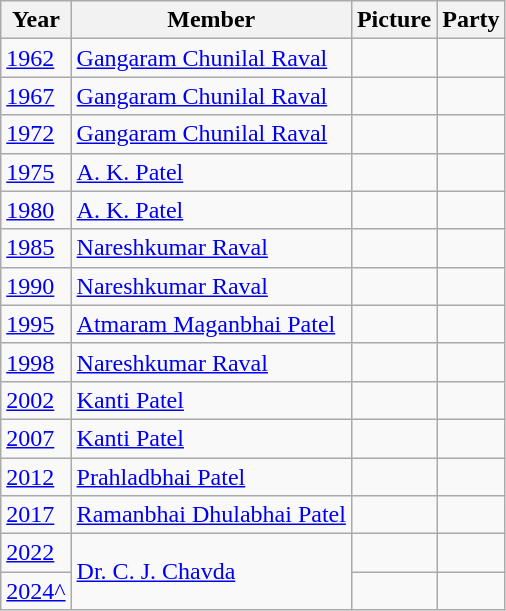<table class="wikitable sortable">
<tr>
<th>Year</th>
<th>Member</th>
<th>Picture</th>
<th colspan="2">Party</th>
</tr>
<tr>
<td><a href='#'>1962</a></td>
<td><a href='#'>Gangaram Chunilal Raval</a></td>
<td></td>
<td></td>
</tr>
<tr>
<td><a href='#'>1967</a></td>
<td><a href='#'>Gangaram Chunilal Raval</a></td>
<td></td>
<td></td>
</tr>
<tr>
<td><a href='#'>1972</a></td>
<td><a href='#'>Gangaram Chunilal Raval</a></td>
<td></td>
<td></td>
</tr>
<tr>
<td><a href='#'>1975</a></td>
<td><a href='#'>A. K. Patel</a></td>
<td></td>
<td></td>
</tr>
<tr>
<td><a href='#'>1980</a></td>
<td><a href='#'>A. K. Patel</a></td>
<td></td>
<td></td>
</tr>
<tr>
<td><a href='#'>1985</a></td>
<td><a href='#'>Nareshkumar Raval</a></td>
<td></td>
<td></td>
</tr>
<tr>
<td><a href='#'>1990</a></td>
<td><a href='#'>Nareshkumar Raval</a></td>
<td></td>
<td></td>
</tr>
<tr>
<td><a href='#'>1995</a></td>
<td><a href='#'>Atmaram Maganbhai Patel</a></td>
<td></td>
<td></td>
</tr>
<tr>
<td><a href='#'>1998</a></td>
<td><a href='#'>Nareshkumar Raval</a></td>
<td></td>
<td></td>
</tr>
<tr>
<td><a href='#'>2002</a></td>
<td><a href='#'>Kanti Patel</a></td>
<td></td>
<td></td>
</tr>
<tr>
<td><a href='#'>2007</a></td>
<td><a href='#'>Kanti Patel</a></td>
<td></td>
<td></td>
</tr>
<tr>
<td><a href='#'>2012</a></td>
<td><a href='#'>Prahladbhai Patel</a></td>
<td></td>
<td></td>
</tr>
<tr>
<td><a href='#'>2017</a></td>
<td><a href='#'>Ramanbhai Dhulabhai Patel</a></td>
<td></td>
<td></td>
</tr>
<tr>
<td><a href='#'>2022</a></td>
<td rowspan="2"><a href='#'>Dr. C. J. Chavda</a></td>
<td></td>
<td></td>
</tr>
<tr>
<td><a href='#'>2024^</a></td>
<td></td>
<td></td>
</tr>
</table>
